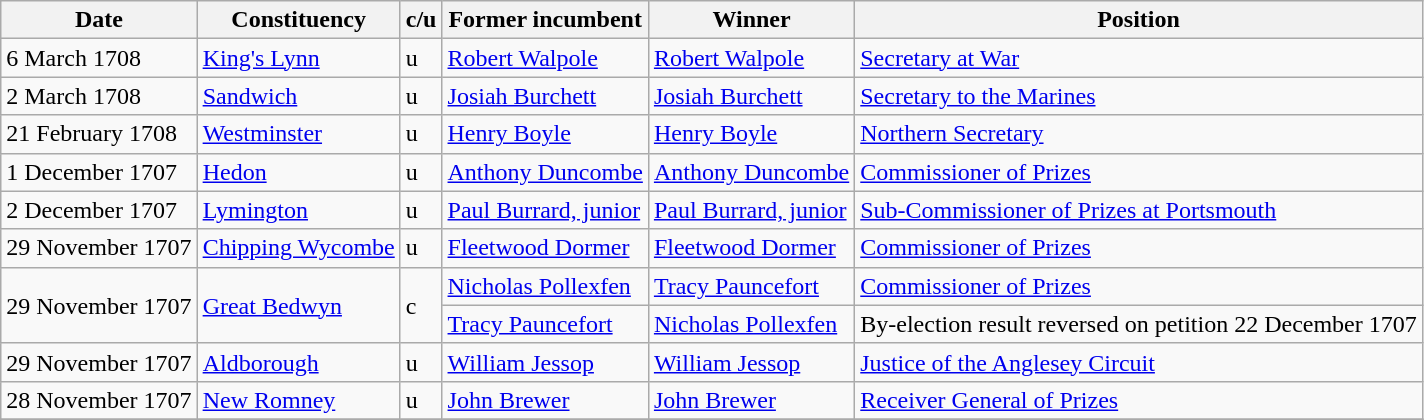<table class="wikitable">
<tr>
<th>Date</th>
<th>Constituency</th>
<th>c/u</th>
<th>Former incumbent</th>
<th>Winner</th>
<th>Position</th>
</tr>
<tr>
<td>6 March 1708</td>
<td><a href='#'>King's Lynn</a></td>
<td>u</td>
<td><a href='#'>Robert Walpole</a></td>
<td><a href='#'>Robert Walpole</a></td>
<td><a href='#'>Secretary at War</a></td>
</tr>
<tr>
<td>2 March 1708</td>
<td><a href='#'>Sandwich</a></td>
<td>u</td>
<td><a href='#'>Josiah Burchett</a></td>
<td><a href='#'>Josiah Burchett</a></td>
<td><a href='#'>Secretary to the Marines</a></td>
</tr>
<tr>
<td>21 February 1708</td>
<td><a href='#'>Westminster</a></td>
<td>u</td>
<td><a href='#'>Henry Boyle</a></td>
<td><a href='#'>Henry Boyle</a></td>
<td><a href='#'>Northern Secretary</a></td>
</tr>
<tr>
<td>1 December 1707</td>
<td><a href='#'>Hedon</a></td>
<td>u</td>
<td><a href='#'>Anthony Duncombe</a></td>
<td><a href='#'>Anthony Duncombe</a></td>
<td><a href='#'>Commissioner of Prizes</a></td>
</tr>
<tr>
<td>2 December 1707</td>
<td><a href='#'>Lymington</a></td>
<td>u</td>
<td><a href='#'>Paul Burrard, junior</a></td>
<td><a href='#'>Paul Burrard, junior</a></td>
<td><a href='#'>Sub-Commissioner of Prizes at Portsmouth</a></td>
</tr>
<tr>
<td>29 November 1707</td>
<td><a href='#'>Chipping Wycombe</a></td>
<td>u</td>
<td><a href='#'>Fleetwood Dormer</a></td>
<td><a href='#'>Fleetwood Dormer</a></td>
<td><a href='#'>Commissioner of Prizes</a></td>
</tr>
<tr>
<td rowspan=2>29 November 1707</td>
<td rowspan=2><a href='#'>Great Bedwyn</a></td>
<td rowspan=2>c</td>
<td><a href='#'>Nicholas Pollexfen</a></td>
<td><a href='#'>Tracy Pauncefort</a></td>
<td><a href='#'>Commissioner of Prizes</a></td>
</tr>
<tr>
<td><a href='#'>Tracy Pauncefort</a></td>
<td><a href='#'>Nicholas Pollexfen</a></td>
<td>By-election result reversed on petition 22 December 1707</td>
</tr>
<tr>
<td>29 November 1707</td>
<td><a href='#'>Aldborough</a></td>
<td>u</td>
<td><a href='#'>William Jessop</a></td>
<td><a href='#'>William Jessop</a></td>
<td><a href='#'>Justice of the Anglesey Circuit</a></td>
</tr>
<tr>
<td>28 November 1707</td>
<td><a href='#'>New Romney</a></td>
<td>u</td>
<td><a href='#'>John Brewer</a></td>
<td><a href='#'>John Brewer</a></td>
<td><a href='#'>Receiver General of Prizes</a></td>
</tr>
<tr>
</tr>
</table>
